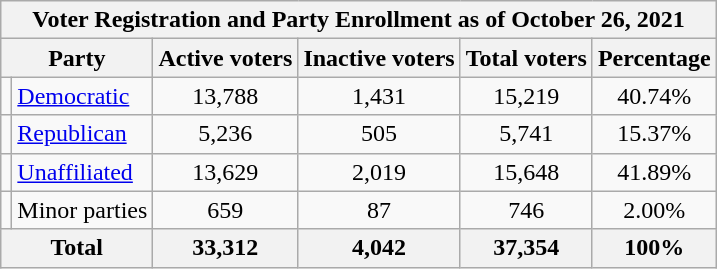<table class=wikitable>
<tr>
<th colspan = 6>Voter Registration and Party Enrollment as of October 26, 2021</th>
</tr>
<tr>
<th colspan = 2>Party</th>
<th>Active voters</th>
<th>Inactive voters</th>
<th>Total voters</th>
<th>Percentage</th>
</tr>
<tr>
<td></td>
<td><a href='#'>Democratic</a></td>
<td align = center>13,788</td>
<td align = center>1,431</td>
<td align = center>15,219</td>
<td align = center>40.74%</td>
</tr>
<tr>
<td></td>
<td><a href='#'>Republican</a></td>
<td align = center>5,236</td>
<td align = center>505</td>
<td align = center>5,741</td>
<td align = center>15.37%</td>
</tr>
<tr>
<td></td>
<td><a href='#'>Unaffiliated</a></td>
<td align = center>13,629</td>
<td align = center>2,019</td>
<td align = center>15,648</td>
<td align = center>41.89%</td>
</tr>
<tr>
<td></td>
<td>Minor parties</td>
<td align = center>659</td>
<td align = center>87</td>
<td align = center>746</td>
<td align = center>2.00%</td>
</tr>
<tr>
<th colspan = 2>Total</th>
<th align = center>33,312</th>
<th align = center>4,042</th>
<th align = center>37,354</th>
<th align = center>100%</th>
</tr>
</table>
